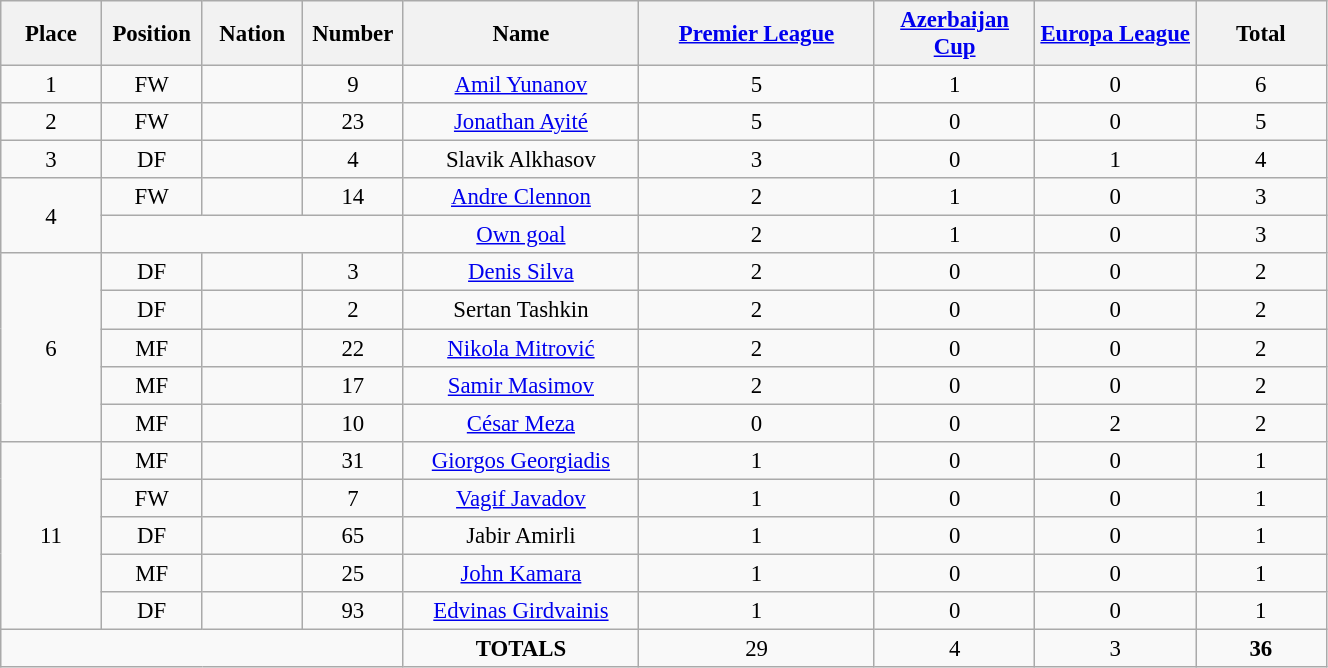<table class="wikitable" style="font-size: 95%; text-align: center;">
<tr>
<th width=60>Place</th>
<th width=60>Position</th>
<th width=60>Nation</th>
<th width=60>Number</th>
<th width=150>Name</th>
<th width=150><a href='#'>Premier League</a></th>
<th width=100><a href='#'>Azerbaijan Cup</a></th>
<th width=100><a href='#'>Europa League</a></th>
<th width=80>Total</th>
</tr>
<tr>
<td>1</td>
<td>FW</td>
<td></td>
<td>9</td>
<td><a href='#'>Amil Yunanov</a></td>
<td>5</td>
<td>1</td>
<td>0</td>
<td>6</td>
</tr>
<tr>
<td>2</td>
<td>FW</td>
<td></td>
<td>23</td>
<td><a href='#'>Jonathan Ayité</a></td>
<td>5</td>
<td>0</td>
<td>0</td>
<td>5</td>
</tr>
<tr>
<td>3</td>
<td>DF</td>
<td></td>
<td>4</td>
<td>Slavik Alkhasov</td>
<td>3</td>
<td>0</td>
<td>1</td>
<td>4</td>
</tr>
<tr>
<td rowspan="2">4</td>
<td>FW</td>
<td></td>
<td>14</td>
<td><a href='#'>Andre Clennon</a></td>
<td>2</td>
<td>1</td>
<td>0</td>
<td>3</td>
</tr>
<tr>
<td colspan="3"></td>
<td><a href='#'>Own goal</a></td>
<td>2</td>
<td>1</td>
<td>0</td>
<td>3</td>
</tr>
<tr>
<td rowspan="5">6</td>
<td>DF</td>
<td></td>
<td>3</td>
<td><a href='#'>Denis Silva</a></td>
<td>2</td>
<td>0</td>
<td>0</td>
<td>2</td>
</tr>
<tr>
<td>DF</td>
<td></td>
<td>2</td>
<td>Sertan Tashkin</td>
<td>2</td>
<td>0</td>
<td>0</td>
<td>2</td>
</tr>
<tr>
<td>MF</td>
<td></td>
<td>22</td>
<td><a href='#'>Nikola Mitrović</a></td>
<td>2</td>
<td>0</td>
<td>0</td>
<td>2</td>
</tr>
<tr>
<td>MF</td>
<td></td>
<td>17</td>
<td><a href='#'>Samir Masimov</a></td>
<td>2</td>
<td>0</td>
<td>0</td>
<td>2</td>
</tr>
<tr>
<td>MF</td>
<td></td>
<td>10</td>
<td><a href='#'>César Meza</a></td>
<td>0</td>
<td>0</td>
<td>2</td>
<td>2</td>
</tr>
<tr>
<td rowspan="5">11</td>
<td>MF</td>
<td></td>
<td>31</td>
<td><a href='#'>Giorgos Georgiadis</a></td>
<td>1</td>
<td>0</td>
<td>0</td>
<td>1</td>
</tr>
<tr>
<td>FW</td>
<td></td>
<td>7</td>
<td><a href='#'>Vagif Javadov</a></td>
<td>1</td>
<td>0</td>
<td>0</td>
<td>1</td>
</tr>
<tr>
<td>DF</td>
<td></td>
<td>65</td>
<td>Jabir Amirli</td>
<td>1</td>
<td>0</td>
<td>0</td>
<td>1</td>
</tr>
<tr>
<td>MF</td>
<td></td>
<td>25</td>
<td><a href='#'>John Kamara</a></td>
<td>1</td>
<td>0</td>
<td>0</td>
<td>1</td>
</tr>
<tr>
<td>DF</td>
<td></td>
<td>93</td>
<td><a href='#'>Edvinas Girdvainis</a></td>
<td>1</td>
<td>0</td>
<td>0</td>
<td>1</td>
</tr>
<tr>
<td colspan="4"></td>
<td><strong>TOTALS</strong></td>
<td>29</td>
<td>4</td>
<td>3</td>
<td><strong>36</strong></td>
</tr>
</table>
